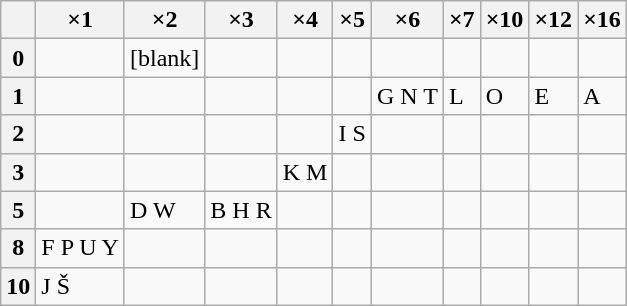<table class="wikitable floatright">
<tr>
<th></th>
<th>×1</th>
<th>×2</th>
<th>×3</th>
<th>×4</th>
<th>×5</th>
<th>×6</th>
<th>×7</th>
<th>×10</th>
<th>×12</th>
<th>×16</th>
</tr>
<tr>
<th>0</th>
<td></td>
<td>[blank]</td>
<td></td>
<td></td>
<td></td>
<td></td>
<td></td>
<td></td>
<td></td>
<td></td>
</tr>
<tr>
<th>1</th>
<td></td>
<td></td>
<td></td>
<td></td>
<td></td>
<td>G N T</td>
<td>L</td>
<td>O</td>
<td>E</td>
<td>A</td>
</tr>
<tr>
<th>2</th>
<td></td>
<td></td>
<td></td>
<td></td>
<td>I S</td>
<td></td>
<td></td>
<td></td>
<td></td>
<td></td>
</tr>
<tr>
<th>3</th>
<td></td>
<td></td>
<td></td>
<td>K M</td>
<td></td>
<td></td>
<td></td>
<td></td>
<td></td>
<td></td>
</tr>
<tr>
<th>5</th>
<td></td>
<td>D W</td>
<td>B H R</td>
<td></td>
<td></td>
<td></td>
<td></td>
<td></td>
<td></td>
<td></td>
</tr>
<tr>
<th>8</th>
<td>F P U Y</td>
<td></td>
<td></td>
<td></td>
<td></td>
<td></td>
<td></td>
<td></td>
<td></td>
<td></td>
</tr>
<tr>
<th>10</th>
<td>J Š</td>
<td></td>
<td></td>
<td></td>
<td></td>
<td></td>
<td></td>
<td></td>
<td></td>
<td></td>
</tr>
</table>
